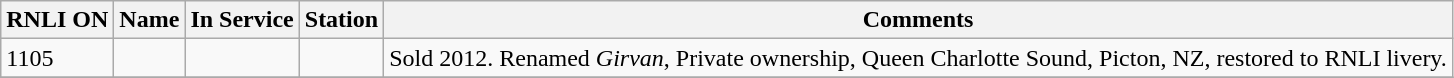<table class="wikitable">
<tr>
<th>RNLI ON</th>
<th>Name</th>
<th>In Service</th>
<th>Station</th>
<th>Comments</th>
</tr>
<tr>
<td>1105</td>
<td></td>
<td></td>
<td></td>
<td>Sold 2012. Renamed <em>Girvan</em>, Private ownership, Queen Charlotte Sound, Picton, NZ, restored to RNLI livery.</td>
</tr>
<tr>
</tr>
</table>
